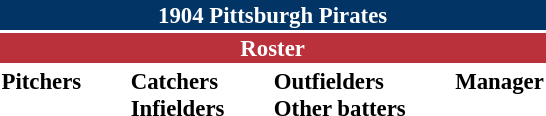<table class="toccolours" style="font-size: 95%;">
<tr>
<th colspan="10" style="background-color: #023465; color: white; text-align: center;">1904 Pittsburgh Pirates</th>
</tr>
<tr>
<td colspan="10" style="background-color: #ba313c; color: white; text-align: center;"><strong>Roster</strong></td>
</tr>
<tr>
<td valign="top"><strong>Pitchers</strong><br>











</td>
<td width="25px"></td>
<td valign="top"><strong>Catchers</strong><br>




<strong>Infielders</strong>




</td>
<td width="25px"></td>
<td valign="top"><strong>Outfielders</strong><br>








<strong>Other batters</strong>
</td>
<td width="25px"></td>
<td valign="top"><strong>Manager</strong><br></td>
</tr>
</table>
